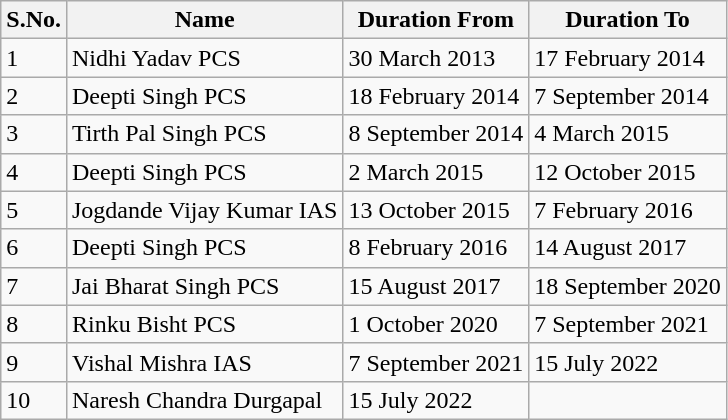<table class="wikitable sortable">
<tr>
<th>S.No.</th>
<th>Name</th>
<th>Duration From</th>
<th>Duration To</th>
</tr>
<tr>
<td>1</td>
<td>Nidhi Yadav PCS</td>
<td>30 March  2013</td>
<td>17 February  2014</td>
</tr>
<tr>
<td>2</td>
<td>Deepti Singh PCS</td>
<td>18 February 2014</td>
<td>7 September 2014</td>
</tr>
<tr>
<td>3</td>
<td>Tirth Pal Singh PCS</td>
<td>8 September  2014</td>
<td>4 March  2015</td>
</tr>
<tr>
<td>4</td>
<td>Deepti Singh PCS</td>
<td>2 March 2015</td>
<td>12 October 2015</td>
</tr>
<tr>
<td>5</td>
<td>Jogdande Vijay Kumar IAS</td>
<td>13 October 2015</td>
<td>7 February 2016</td>
</tr>
<tr>
<td>6</td>
<td>Deepti Singh PCS</td>
<td>8 February 2016</td>
<td>14 August 2017</td>
</tr>
<tr>
<td>7</td>
<td>Jai Bharat Singh PCS</td>
<td>15 August 2017</td>
<td>18 September 2020</td>
</tr>
<tr>
<td>8</td>
<td>Rinku Bisht PCS</td>
<td>1 October  2020</td>
<td>7 September 2021</td>
</tr>
<tr>
<td>9</td>
<td>Vishal Mishra IAS</td>
<td>7 September 2021</td>
<td>15 July 2022</td>
</tr>
<tr>
<td>10</td>
<td>Naresh Chandra Durgapal</td>
<td>15 July 2022</td>
<td></td>
</tr>
</table>
